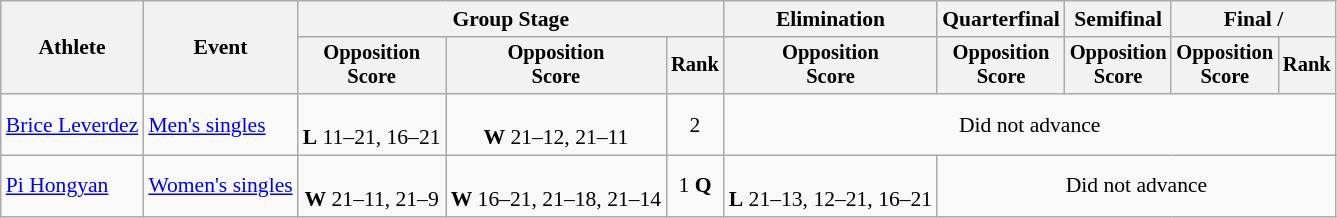<table class="wikitable" style="font-size:90%">
<tr>
<th rowspan=2>Athlete</th>
<th rowspan=2>Event</th>
<th colspan=3>Group Stage</th>
<th>Elimination</th>
<th>Quarterfinal</th>
<th>Semifinal</th>
<th colspan=2>Final / </th>
</tr>
<tr style="font-size:95%">
<th>Opposition<br>Score</th>
<th>Opposition<br>Score</th>
<th>Rank</th>
<th>Opposition<br>Score</th>
<th>Opposition<br>Score</th>
<th>Opposition<br>Score</th>
<th>Opposition<br>Score</th>
<th>Rank</th>
</tr>
<tr align=center>
<td align=left><a href='#'>Brice Leverdez</a></td>
<td align=left><a href='#'>Men's singles</a></td>
<td><br><strong>L</strong> 11–21, 16–21</td>
<td><br><strong>W</strong> 21–12, 21–11</td>
<td>2</td>
<td colspan=5>Did not advance</td>
</tr>
<tr align=center>
<td align=left><a href='#'>Pi Hongyan</a></td>
<td align=left><a href='#'>Women's singles</a></td>
<td><br><strong>W</strong> 21–11, 21–9</td>
<td><br><strong>W</strong> 16–21, 21–18, 21–14</td>
<td>1 <strong>Q</strong></td>
<td><br><strong>L</strong> 21–13, 12–21, 16–21</td>
<td colspan=4>Did not advance</td>
</tr>
</table>
